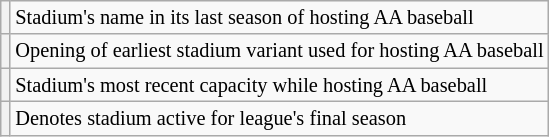<table class="wikitable plainrowheaders" style="font-size:85%">
<tr>
<th scope="row"></th>
<td>Stadium's name in its last season of hosting AA baseball</td>
</tr>
<tr>
<th scope="row"></th>
<td>Opening of earliest stadium variant used for hosting AA baseball</td>
</tr>
<tr>
<th scope="row"></th>
<td>Stadium's most recent capacity while hosting AA baseball</td>
</tr>
<tr>
<th scope="row"></th>
<td>Denotes stadium active for league's final season</td>
</tr>
</table>
